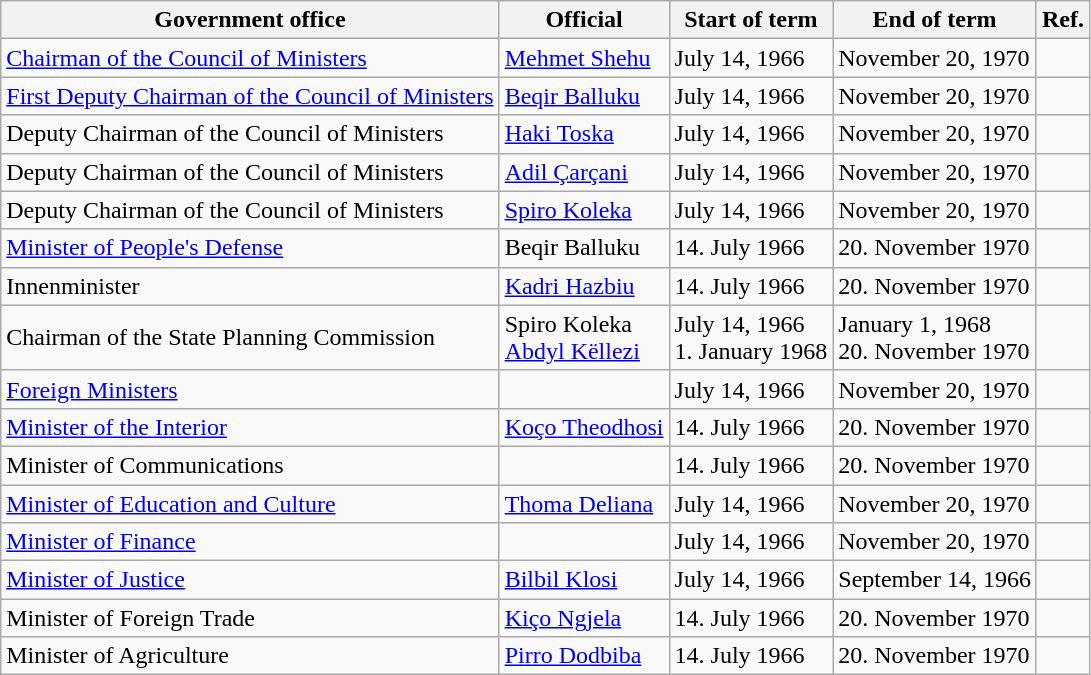<table class="wikitable">
<tr>
<th>Government office</th>
<th>Official</th>
<th>Start of term</th>
<th>End of term</th>
<th>Ref.</th>
</tr>
<tr>
<td><a href='#'>Chairman of the Council of Ministers</a></td>
<td><a href='#'>Mehmet Shehu</a></td>
<td>July 14, 1966</td>
<td>November 20, 1970</td>
<td></td>
</tr>
<tr>
<td><a href='#'>First Deputy Chairman of the Council of Ministers</a></td>
<td><a href='#'>Beqir Balluku</a></td>
<td>July 14, 1966</td>
<td>November 20, 1970</td>
<td></td>
</tr>
<tr>
<td>Deputy Chairman of the Council of Ministers</td>
<td><a href='#'>Haki Toska</a></td>
<td>July 14, 1966</td>
<td>November 20, 1970</td>
<td></td>
</tr>
<tr>
<td>Deputy Chairman of the Council of Ministers</td>
<td><a href='#'>Adil Çarçani</a></td>
<td>July 14, 1966</td>
<td>November 20, 1970</td>
<td></td>
</tr>
<tr>
<td>Deputy Chairman of the Council of Ministers</td>
<td><a href='#'>Spiro Koleka</a></td>
<td>July 14, 1966</td>
<td>November 20, 1970</td>
<td></td>
</tr>
<tr>
<td><a href='#'>Minister of People's Defense</a></td>
<td>Beqir Balluku</td>
<td>14. July 1966</td>
<td>20. November 1970</td>
<td></td>
</tr>
<tr>
<td>Innenminister</td>
<td><a href='#'>Kadri Hazbiu</a></td>
<td>14. July 1966</td>
<td>20. November 1970</td>
<td></td>
</tr>
<tr>
<td>Chairman of the State Planning Commission</td>
<td>Spiro Koleka<br><a href='#'>Abdyl Këllezi</a></td>
<td>July 14, 1966<br>1. January 1968</td>
<td>January 1, 1968<br>20. November 1970</td>
<td><br></td>
</tr>
<tr>
<td><a href='#'>Foreign Ministers</a></td>
<td></td>
<td>July 14, 1966</td>
<td>November 20, 1970</td>
<td></td>
</tr>
<tr>
<td><a href='#'>Minister of the Interior</a></td>
<td><a href='#'>Koço Theodhosi</a></td>
<td>14. July 1966</td>
<td>20. November 1970</td>
<td></td>
</tr>
<tr>
<td>Minister of Communications</td>
<td></td>
<td>14. July 1966</td>
<td>20. November 1970</td>
<td></td>
</tr>
<tr>
<td><a href='#'>Minister of Education and Culture</a></td>
<td><a href='#'>Thoma Deliana</a></td>
<td>July 14, 1966</td>
<td>November 20, 1970</td>
<td></td>
</tr>
<tr>
<td><a href='#'>Minister of Finance</a></td>
<td></td>
<td>July 14, 1966</td>
<td>November 20, 1970</td>
<td></td>
</tr>
<tr>
<td><a href='#'>Minister of Justice</a></td>
<td><a href='#'>Bilbil Klosi</a></td>
<td>July 14, 1966</td>
<td>September 14, 1966</td>
<td> </td>
</tr>
<tr>
<td>Minister of Foreign Trade</td>
<td><a href='#'>Kiço Ngjela</a></td>
<td>14. July 1966</td>
<td>20. November 1970</td>
<td></td>
</tr>
<tr>
<td>Minister of Agriculture</td>
<td><a href='#'>Pirro Dodbiba</a></td>
<td>14. July 1966</td>
<td>20. November 1970</td>
<td></td>
</tr>
</table>
